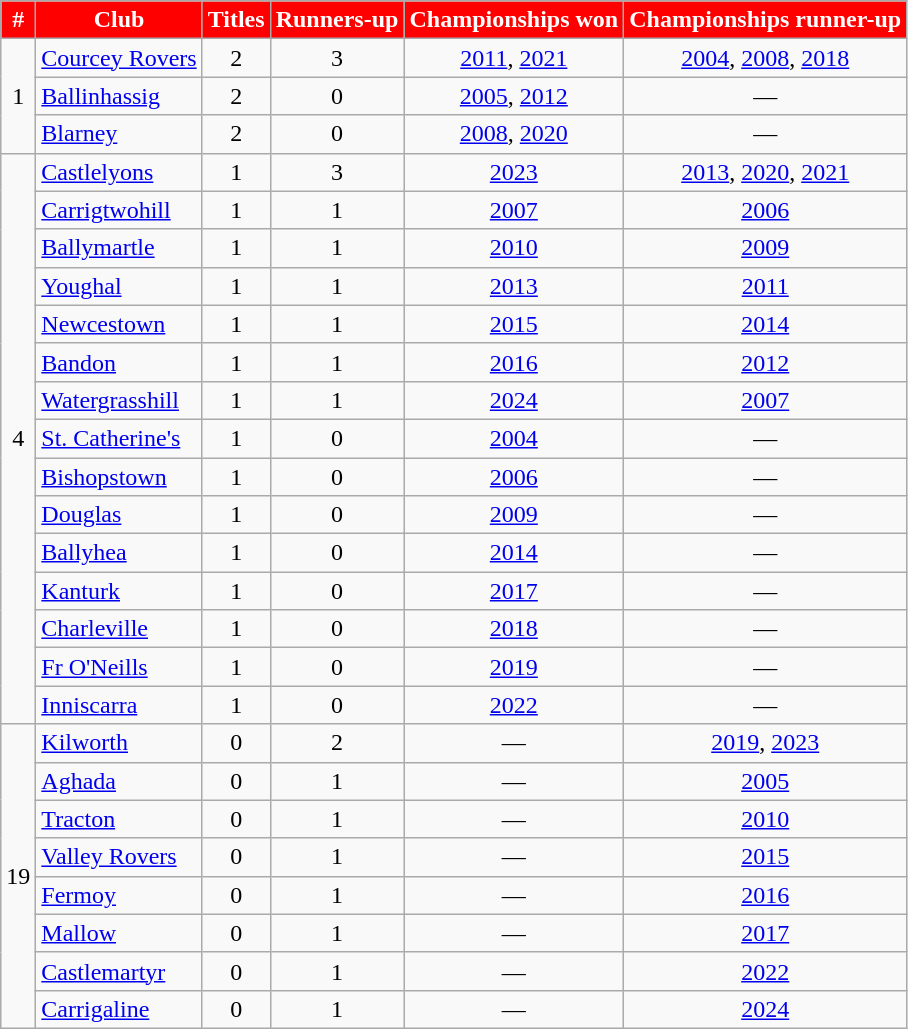<table class="wikitable sortable" style="text-align:center">
<tr>
<th style="background:red;color:white">#</th>
<th style="background:red;color:white">Club</th>
<th style="background:red;color:white">Titles</th>
<th style="background:red;color:white">Runners-up</th>
<th style="background:red;color:white">Championships won</th>
<th style="background:red;color:white">Championships runner-up</th>
</tr>
<tr>
<td rowspan="3">1</td>
<td style="text-align:left"> <a href='#'>Courcey Rovers</a></td>
<td>2</td>
<td>3</td>
<td><a href='#'>2011</a>, <a href='#'>2021</a></td>
<td><a href='#'>2004</a>, <a href='#'>2008</a>, <a href='#'>2018</a></td>
</tr>
<tr>
<td style="text-align:left"> <a href='#'>Ballinhassig</a></td>
<td>2</td>
<td>0</td>
<td><a href='#'>2005</a>, <a href='#'>2012</a></td>
<td>—</td>
</tr>
<tr>
<td style="text-align:left"> <a href='#'>Blarney</a></td>
<td>2</td>
<td>0</td>
<td><a href='#'>2008</a>, <a href='#'>2020</a></td>
<td>—</td>
</tr>
<tr>
<td rowspan="15">4</td>
<td style="text-align:left"> <a href='#'>Castlelyons</a></td>
<td>1</td>
<td>3</td>
<td><a href='#'>2023</a></td>
<td><a href='#'>2013</a>, <a href='#'>2020</a>, <a href='#'>2021</a></td>
</tr>
<tr>
<td style="text-align:left"> <a href='#'>Carrigtwohill</a></td>
<td>1</td>
<td>1</td>
<td><a href='#'>2007</a></td>
<td><a href='#'>2006</a></td>
</tr>
<tr>
<td style="text-align:left"> <a href='#'>Ballymartle</a></td>
<td>1</td>
<td>1</td>
<td><a href='#'>2010</a></td>
<td><a href='#'>2009</a></td>
</tr>
<tr>
<td style="text-align:left"> <a href='#'>Youghal</a></td>
<td>1</td>
<td>1</td>
<td><a href='#'>2013</a></td>
<td><a href='#'>2011</a></td>
</tr>
<tr>
<td style="text-align:left"> <a href='#'>Newcestown</a></td>
<td>1</td>
<td>1</td>
<td><a href='#'>2015</a></td>
<td><a href='#'>2014</a></td>
</tr>
<tr>
<td style="text-align:left"> <a href='#'>Bandon</a></td>
<td>1</td>
<td>1</td>
<td><a href='#'>2016</a></td>
<td><a href='#'>2012</a></td>
</tr>
<tr>
<td style="text-align:left"> <a href='#'>Watergrasshill</a></td>
<td>1</td>
<td>1</td>
<td><a href='#'>2024</a></td>
<td><a href='#'>2007</a></td>
</tr>
<tr>
<td style="text-align:left"> <a href='#'>St. Catherine's</a></td>
<td>1</td>
<td>0</td>
<td><a href='#'>2004</a></td>
<td>—</td>
</tr>
<tr>
<td style="text-align:left"> <a href='#'>Bishopstown</a></td>
<td>1</td>
<td>0</td>
<td><a href='#'>2006</a></td>
<td>—</td>
</tr>
<tr>
<td style="text-align:left"> <a href='#'>Douglas</a></td>
<td>1</td>
<td>0</td>
<td><a href='#'>2009</a></td>
<td>—</td>
</tr>
<tr>
<td style="text-align:left"> <a href='#'>Ballyhea</a></td>
<td>1</td>
<td>0</td>
<td><a href='#'>2014</a></td>
<td>—</td>
</tr>
<tr>
<td style="text-align:left"> <a href='#'>Kanturk</a></td>
<td>1</td>
<td>0</td>
<td><a href='#'>2017</a></td>
<td>—</td>
</tr>
<tr>
<td style="text-align:left"> <a href='#'>Charleville</a></td>
<td>1</td>
<td>0</td>
<td><a href='#'>2018</a></td>
<td>—</td>
</tr>
<tr>
<td style="text-align:left"> <a href='#'>Fr O'Neills</a></td>
<td>1</td>
<td>0</td>
<td><a href='#'>2019</a></td>
<td>—</td>
</tr>
<tr>
<td style="text-align:left"> <a href='#'>Inniscarra</a></td>
<td>1</td>
<td>0</td>
<td><a href='#'>2022</a></td>
<td>—</td>
</tr>
<tr>
<td rowspan="8">19</td>
<td style="text-align:left"> <a href='#'>Kilworth</a></td>
<td>0</td>
<td>2</td>
<td>—</td>
<td><a href='#'>2019</a>, <a href='#'>2023</a></td>
</tr>
<tr>
<td style="text-align:left"> <a href='#'>Aghada</a></td>
<td>0</td>
<td>1</td>
<td>—</td>
<td><a href='#'>2005</a></td>
</tr>
<tr>
<td style="text-align:left"> <a href='#'>Tracton</a></td>
<td>0</td>
<td>1</td>
<td>—</td>
<td><a href='#'>2010</a></td>
</tr>
<tr>
<td style="text-align:left"> <a href='#'>Valley Rovers</a></td>
<td>0</td>
<td>1</td>
<td>—</td>
<td><a href='#'>2015</a></td>
</tr>
<tr>
<td style="text-align:left"> <a href='#'>Fermoy</a></td>
<td>0</td>
<td>1</td>
<td>—</td>
<td><a href='#'>2016</a></td>
</tr>
<tr>
<td style="text-align:left"> <a href='#'>Mallow</a></td>
<td>0</td>
<td>1</td>
<td>—</td>
<td><a href='#'>2017</a></td>
</tr>
<tr>
<td style="text-align:left"> <a href='#'>Castlemartyr</a></td>
<td>0</td>
<td>1</td>
<td>—</td>
<td><a href='#'>2022</a></td>
</tr>
<tr>
<td style="text-align:left"> <a href='#'>Carrigaline</a></td>
<td>0</td>
<td>1</td>
<td>—</td>
<td><a href='#'>2024</a></td>
</tr>
</table>
